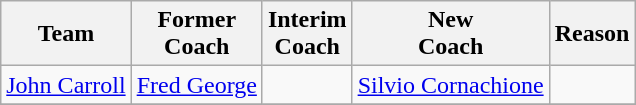<table class="wikitable" style="text-align:center;">
<tr>
<th>Team</th>
<th>Former<br>Coach</th>
<th>Interim<br>Coach</th>
<th>New<br>Coach</th>
<th>Reason</th>
</tr>
<tr>
<td><a href='#'>John Carroll</a></td>
<td><a href='#'>Fred George</a></td>
<td></td>
<td><a href='#'>Silvio Cornachione</a></td>
<td></td>
</tr>
<tr>
</tr>
</table>
